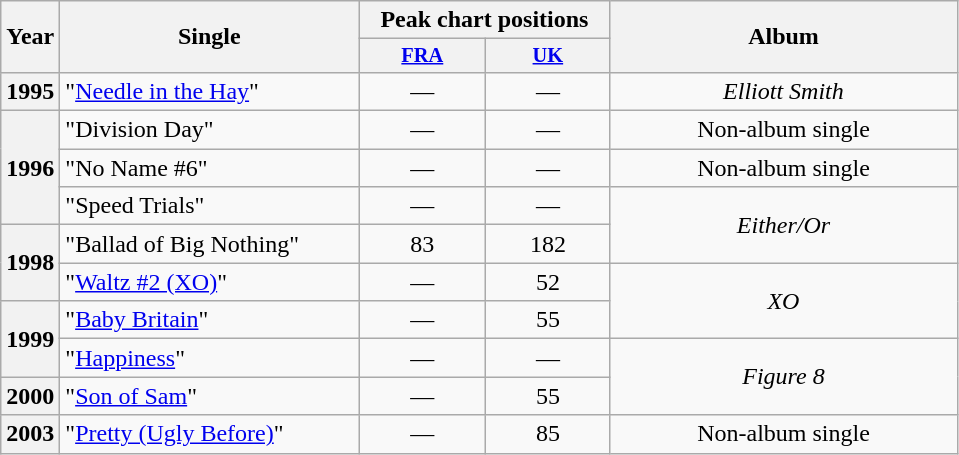<table class="wikitable plainrowheaders" style="text-align:left; ">
<tr>
<th scope="col" rowspan="2" style="width:2em; ">Year</th>
<th scope="col" rowspan="2" style="width:12em; ">Single</th>
<th scope="col" colspan="2" style="width:10em; ">Peak chart positions</th>
<th scope="col" rowspan="2" style="width:14em; ">Album</th>
</tr>
<tr>
<th style="width:2em; font-size:85%;"><a href='#'>FRA</a><br></th>
<th style="width:2em; font-size:85%;"><a href='#'>UK</a><br></th>
</tr>
<tr>
<th scope="row">1995</th>
<td>"<a href='#'>Needle in the Hay</a>"</td>
<td style="text-align: center; ">—</td>
<td style="text-align: center; ">—</td>
<td style="text-align: center; "><em>Elliott Smith</em></td>
</tr>
<tr>
<th scope="row" rowspan="3">1996</th>
<td>"Division Day"</td>
<td style="text-align: center; ">—</td>
<td style="text-align: center; ">—</td>
<td style="text-align: center; ">Non-album single</td>
</tr>
<tr>
<td>"No Name #6"</td>
<td style="text-align: center; ">—</td>
<td style="text-align: center; ">—</td>
<td style="text-align: center; ">Non-album single</td>
</tr>
<tr>
<td>"Speed Trials"</td>
<td style="text-align: center; ">—</td>
<td style="text-align: center; ">—</td>
<td rowspan="2" style="text-align: center; "><em>Either/Or</em></td>
</tr>
<tr>
<th scope="row" rowspan="2">1998</th>
<td>"Ballad of Big Nothing"</td>
<td style="text-align: center; ">83</td>
<td style="text-align: center; ">182</td>
</tr>
<tr>
<td>"<a href='#'>Waltz #2 (XO)</a>"</td>
<td style="text-align: center; ">—</td>
<td style="text-align: center; ">52</td>
<td rowspan="2" style="text-align: center; "><em>XO</em></td>
</tr>
<tr>
<th scope="row" rowspan="2">1999</th>
<td>"<a href='#'>Baby Britain</a>"</td>
<td style="text-align: center; ">—</td>
<td style="text-align: center; ">55</td>
</tr>
<tr>
<td>"<a href='#'>Happiness</a>"</td>
<td style="text-align: center; ">—</td>
<td style="text-align: center; ">—</td>
<td rowspan="2" style="text-align: center; "><em>Figure 8</em></td>
</tr>
<tr>
<th scope="row">2000</th>
<td>"<a href='#'>Son of Sam</a>"</td>
<td style="text-align: center; ">—</td>
<td style="text-align: center; ">55</td>
</tr>
<tr>
<th scope="row">2003</th>
<td>"<a href='#'>Pretty (Ugly Before)</a>"</td>
<td style="text-align: center; ">—</td>
<td style="text-align: center; ">85</td>
<td style="text-align: center; ">Non-album single</td>
</tr>
</table>
